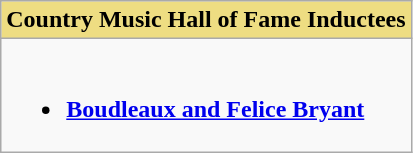<table class="wikitable">
<tr>
<th style="background:#EEDD82; width=50%">Country Music Hall of Fame Inductees</th>
</tr>
<tr>
<td valign="top"><br><ul><li><strong><a href='#'>Boudleaux and Felice Bryant</a></strong></li></ul></td>
</tr>
</table>
